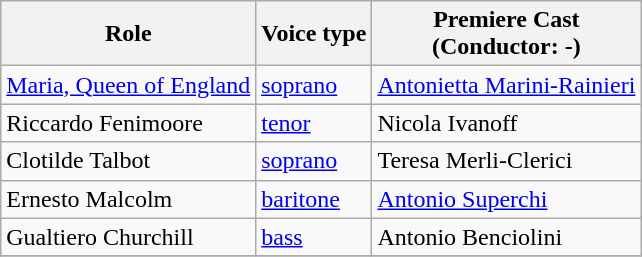<table class="wikitable">
<tr>
<th>Role</th>
<th>Voice type</th>
<th>Premiere Cast<br>(Conductor: -)</th>
</tr>
<tr>
<td><a href='#'>Maria, Queen of England</a></td>
<td><a href='#'>soprano</a></td>
<td><a href='#'>Antonietta Marini-Rainieri</a></td>
</tr>
<tr>
<td>Riccardo Fenimoore</td>
<td><a href='#'>tenor</a></td>
<td>Nicola Ivanoff</td>
</tr>
<tr>
<td>Clotilde Talbot</td>
<td><a href='#'>soprano</a></td>
<td>Teresa Merli-Clerici</td>
</tr>
<tr>
<td>Ernesto Malcolm</td>
<td><a href='#'>baritone</a></td>
<td><a href='#'>Antonio Superchi</a></td>
</tr>
<tr>
<td>Gualtiero Churchill</td>
<td><a href='#'>bass</a></td>
<td>Antonio Benciolini</td>
</tr>
<tr>
</tr>
</table>
